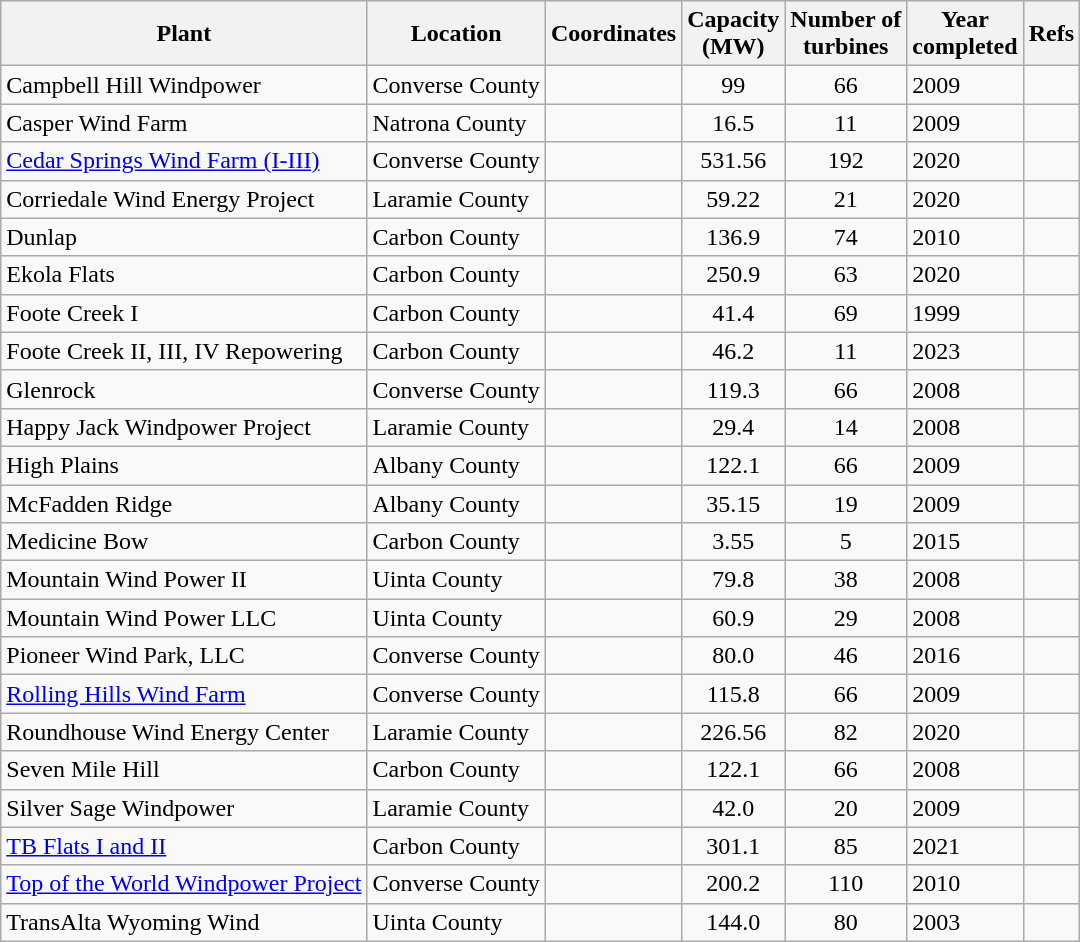<table class="wikitable sortable">
<tr>
<th>Plant</th>
<th>Location</th>
<th>Coordinates</th>
<th>Capacity<br>(MW)</th>
<th>Number of<br>turbines</th>
<th>Year<br>completed</th>
<th>Refs</th>
</tr>
<tr>
<td>Campbell Hill Windpower</td>
<td>Converse County</td>
<td></td>
<td align=center>99</td>
<td align=center>66</td>
<td>2009</td>
<td></td>
</tr>
<tr>
<td>Casper Wind Farm</td>
<td>Natrona County</td>
<td></td>
<td align=center>16.5</td>
<td align=center>11</td>
<td>2009</td>
<td></td>
</tr>
<tr>
<td><a href='#'>Cedar Springs Wind Farm (I-III)</a></td>
<td>Converse County</td>
<td></td>
<td align=center>531.56</td>
<td align=center>192</td>
<td>2020</td>
<td></td>
</tr>
<tr>
<td>Corriedale Wind Energy Project</td>
<td>Laramie County</td>
<td></td>
<td align=center>59.22</td>
<td align=center>21</td>
<td>2020</td>
<td></td>
</tr>
<tr>
<td>Dunlap</td>
<td>Carbon County</td>
<td></td>
<td align=center>136.9</td>
<td align=center>74</td>
<td>2010</td>
<td></td>
</tr>
<tr>
<td>Ekola Flats</td>
<td>Carbon County</td>
<td></td>
<td align=center>250.9</td>
<td align=center>63</td>
<td>2020</td>
<td></td>
</tr>
<tr>
<td>Foote Creek I</td>
<td>Carbon County</td>
<td></td>
<td align=center>41.4</td>
<td align=center>69</td>
<td>1999</td>
<td></td>
</tr>
<tr>
<td>Foote Creek II, III, IV Repowering</td>
<td>Carbon County</td>
<td></td>
<td align=center>46.2</td>
<td align=center>11</td>
<td>2023</td>
<td></td>
</tr>
<tr>
<td>Glenrock</td>
<td>Converse County</td>
<td></td>
<td align=center>119.3</td>
<td align=center>66</td>
<td>2008</td>
<td></td>
</tr>
<tr>
<td>Happy Jack Windpower Project</td>
<td>Laramie County</td>
<td></td>
<td align=center>29.4</td>
<td align=center>14</td>
<td>2008</td>
<td></td>
</tr>
<tr>
<td>High Plains</td>
<td>Albany County</td>
<td></td>
<td align=center>122.1</td>
<td align=center>66</td>
<td>2009</td>
<td></td>
</tr>
<tr>
<td>McFadden Ridge</td>
<td>Albany County</td>
<td></td>
<td align=center>35.15</td>
<td align=center>19</td>
<td>2009</td>
<td></td>
</tr>
<tr>
<td>Medicine Bow</td>
<td>Carbon County</td>
<td></td>
<td align=center>3.55</td>
<td align=center>5</td>
<td>2015</td>
<td></td>
</tr>
<tr>
<td>Mountain Wind Power II</td>
<td>Uinta County</td>
<td></td>
<td align=center>79.8</td>
<td align=center>38</td>
<td>2008</td>
<td></td>
</tr>
<tr>
<td>Mountain Wind Power LLC</td>
<td>Uinta County</td>
<td></td>
<td align=center>60.9</td>
<td align=center>29</td>
<td>2008</td>
<td></td>
</tr>
<tr>
<td>Pioneer Wind Park, LLC</td>
<td>Converse County</td>
<td></td>
<td align=center>80.0</td>
<td align=center>46</td>
<td>2016</td>
<td></td>
</tr>
<tr>
<td><a href='#'>Rolling Hills Wind Farm</a></td>
<td>Converse County</td>
<td></td>
<td align=center>115.8</td>
<td align=center>66</td>
<td>2009</td>
<td></td>
</tr>
<tr>
<td>Roundhouse Wind Energy Center</td>
<td>Laramie County</td>
<td></td>
<td align=center>226.56</td>
<td align=center>82</td>
<td>2020</td>
<td></td>
</tr>
<tr>
<td>Seven Mile Hill</td>
<td>Carbon County</td>
<td></td>
<td align=center>122.1</td>
<td align=center>66</td>
<td>2008</td>
<td></td>
</tr>
<tr>
<td>Silver Sage Windpower</td>
<td>Laramie County</td>
<td></td>
<td align=center>42.0</td>
<td align=center>20</td>
<td>2009</td>
<td></td>
</tr>
<tr>
<td><a href='#'>TB Flats I and II</a></td>
<td>Carbon County</td>
<td></td>
<td align=center>301.1</td>
<td align=center>85</td>
<td>2021</td>
<td></td>
</tr>
<tr>
<td><a href='#'>Top of the World Windpower Project</a></td>
<td>Converse County</td>
<td></td>
<td align=center>200.2</td>
<td align=center>110</td>
<td>2010</td>
<td></td>
</tr>
<tr>
<td>TransAlta Wyoming Wind</td>
<td>Uinta County</td>
<td></td>
<td align=center>144.0</td>
<td align=center>80</td>
<td>2003</td>
<td></td>
</tr>
</table>
